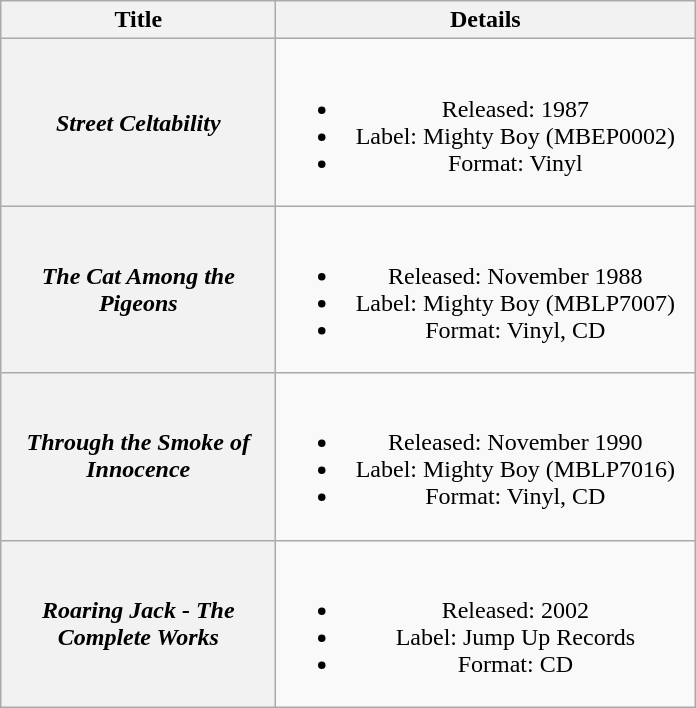<table class="wikitable plainrowheaders" style="text-align:center;" border="1">
<tr>
<th scope="col" style="width:11em;">Title</th>
<th scope="col" style="width:17em;">Details</th>
</tr>
<tr>
<th scope="row"><em>Street Celtability</em></th>
<td><br><ul><li>Released: 1987</li><li>Label: Mighty Boy (MBEP0002)</li><li>Format: Vinyl</li></ul></td>
</tr>
<tr>
<th scope="row"><em>The Cat Among the Pigeons</em></th>
<td><br><ul><li>Released: November 1988</li><li>Label: Mighty Boy (MBLP7007)</li><li>Format: Vinyl, CD</li></ul></td>
</tr>
<tr>
<th scope="row"><em>Through the Smoke of Innocence</em></th>
<td><br><ul><li>Released: November 1990</li><li>Label: Mighty Boy (MBLP7016)</li><li>Format: Vinyl, CD</li></ul></td>
</tr>
<tr>
<th scope="row"><em>Roaring Jack - The Complete Works</em></th>
<td><br><ul><li>Released: 2002</li><li>Label: Jump Up Records</li><li>Format: CD</li></ul></td>
</tr>
</table>
